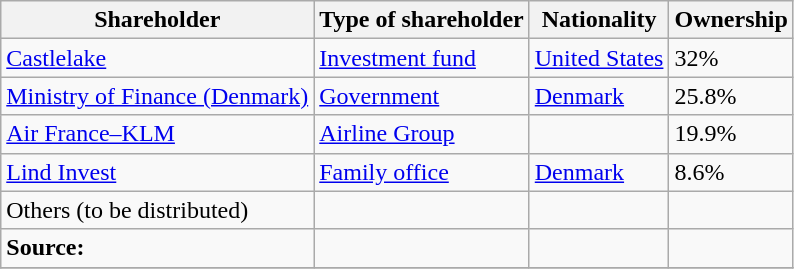<table class="wikitable">
<tr>
<th>Shareholder</th>
<th>Type of shareholder</th>
<th>Nationality</th>
<th>Ownership</th>
</tr>
<tr>
<td><a href='#'>Castlelake</a></td>
<td><a href='#'>Investment fund</a></td>
<td> <a href='#'>United States</a></td>
<td>32%</td>
</tr>
<tr>
<td><a href='#'>Ministry of Finance (Denmark)</a></td>
<td><a href='#'>Government</a></td>
<td> <a href='#'>Denmark</a></td>
<td>25.8%</td>
</tr>
<tr>
<td><a href='#'>Air France–KLM</a></td>
<td><a href='#'>Airline Group</a></td>
<td><br></td>
<td>19.9%</td>
</tr>
<tr>
<td><a href='#'>Lind Invest</a></td>
<td><a href='#'>Family office</a></td>
<td> <a href='#'>Denmark</a></td>
<td>8.6%</td>
</tr>
<tr>
<td>Others (to be distributed)</td>
<td></td>
<td></td>
<td></td>
</tr>
<tr>
<td><strong>Source:</strong></td>
<td></td>
<td></td>
<td></td>
</tr>
<tr>
</tr>
</table>
